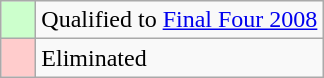<table class="wikitable">
<tr>
<td style="background: #ccffcc;">    </td>
<td>Qualified to <a href='#'>Final Four 2008</a></td>
</tr>
<tr>
<td style="background: #ffcccc;">    </td>
<td>Eliminated</td>
</tr>
</table>
